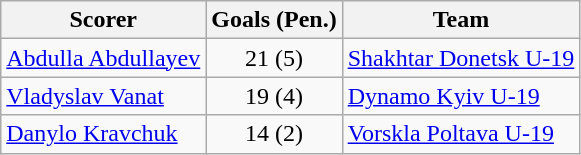<table class="wikitable">
<tr>
<th>Scorer</th>
<th>Goals (Pen.)</th>
<th>Team</th>
</tr>
<tr>
<td> <a href='#'>Abdulla Abdullayev</a></td>
<td align=center>21 (5)</td>
<td><a href='#'>Shakhtar Donetsk U-19</a></td>
</tr>
<tr>
<td> <a href='#'>Vladyslav Vanat</a></td>
<td align=center>19 (4)</td>
<td><a href='#'>Dynamo Kyiv U-19</a></td>
</tr>
<tr>
<td> <a href='#'>Danylo Kravchuk</a></td>
<td align=center>14 (2)</td>
<td><a href='#'>Vorskla Poltava U-19</a></td>
</tr>
</table>
